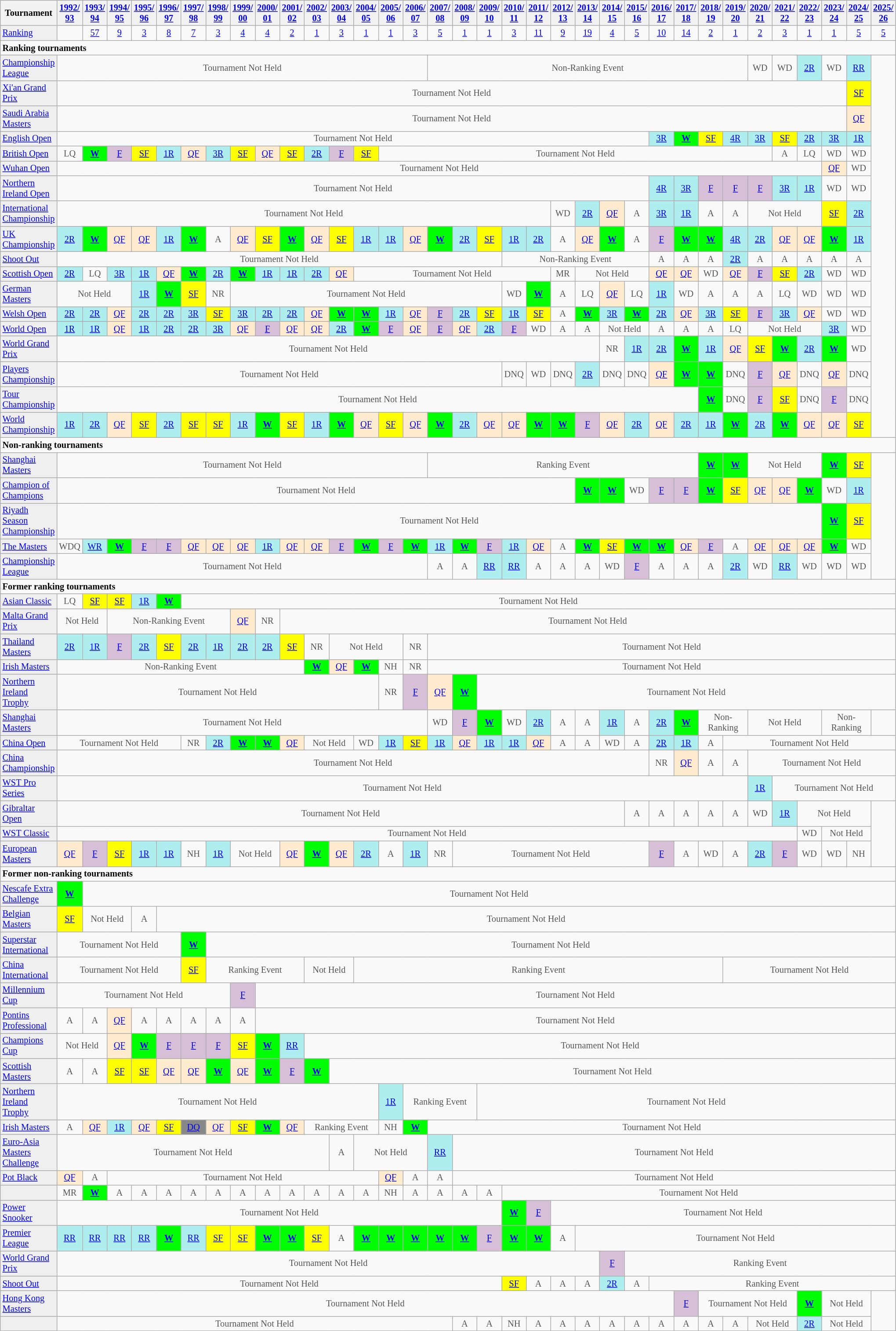<table class="wikitable" style="font-size:85%;">
<tr>
<th>Tournament</th>
<th><a href='#'>1992/<br>93</a></th>
<th><a href='#'>1993/<br>94</a></th>
<th><a href='#'>1994/<br>95</a></th>
<th><a href='#'>1995/<br>96</a></th>
<th><a href='#'>1996/<br>97</a></th>
<th><a href='#'>1997/<br>98</a></th>
<th><a href='#'>1998/<br>99</a></th>
<th><a href='#'>1999/<br>00</a></th>
<th><a href='#'>2000/<br>01</a></th>
<th><a href='#'>2001/<br>02</a></th>
<th><a href='#'>2002/<br>03</a></th>
<th><a href='#'>2003/<br>04</a></th>
<th><a href='#'>2004/<br>05</a></th>
<th><a href='#'>2005/<br>06</a></th>
<th><a href='#'>2006/<br>07</a></th>
<th><a href='#'>2007/<br>08</a></th>
<th><a href='#'>2008/<br>09</a></th>
<th><a href='#'>2009/<br>10</a></th>
<th><a href='#'>2010/<br>11</a></th>
<th><a href='#'>2011/<br>12</a></th>
<th><a href='#'>2012/<br>13</a></th>
<th><a href='#'>2013/<br>14</a></th>
<th><a href='#'>2014/<br>15</a></th>
<th><a href='#'>2015/<br>16</a></th>
<th><a href='#'>2016/<br>17</a></th>
<th><a href='#'>2017/<br>18</a></th>
<th><a href='#'>2018/<br>19</a></th>
<th><a href='#'>2019/<br>20</a></th>
<th><a href='#'>2020/<br>21</a></th>
<th><a href='#'>2021/<br>22</a></th>
<th><a href='#'>2022/<br>23</a></th>
<th><a href='#'>2023/<br>24</a></th>
<th><a href='#'>2024/<br>25</a></th>
<th><a href='#'>2025/<br>26</a></th>
</tr>
<tr>
<td style="background:#EFEFEF;"><a href='#'>Ranking</a></td>
<td align="center"></td>
<td align="center"><a href='#'>57</a></td>
<td align="center"><a href='#'>9</a></td>
<td align="center"><a href='#'>3</a></td>
<td align="center"><a href='#'>8</a></td>
<td align="center"><a href='#'>7</a></td>
<td align="center"><a href='#'>3</a></td>
<td align="center"><a href='#'>4</a></td>
<td align="center"><a href='#'>4</a></td>
<td align="center"><a href='#'>2</a></td>
<td align="center"><a href='#'>1</a></td>
<td align="center"><a href='#'>3</a></td>
<td align="center"><a href='#'>1</a></td>
<td align="center"><a href='#'>1</a></td>
<td align="center"><a href='#'>3</a></td>
<td align="center"><a href='#'>5</a></td>
<td align="center"><a href='#'>1</a></td>
<td align="center"><a href='#'>1</a></td>
<td align="center"><a href='#'>3</a></td>
<td align="center"><a href='#'>11</a></td>
<td align="center"><a href='#'>9</a></td>
<td align="center"><a href='#'>19</a></td>
<td align="center"><a href='#'>4</a></td>
<td align="center"><a href='#'>5</a></td>
<td align="center"><a href='#'>10</a></td>
<td align="center"><a href='#'>14</a></td>
<td align="center"><a href='#'>2</a></td>
<td align="center"><a href='#'>1</a></td>
<td align="center"><a href='#'>2</a></td>
<td align="center"><a href='#'>3</a></td>
<td align="center"><a href='#'>1</a></td>
<td align="center"><a href='#'>1</a></td>
<td align="center"><a href='#'>5</a></td>
<td align="center"><a href='#'>5</a></td>
</tr>
<tr>
<td colspan="40"><strong>Ranking tournaments</strong></td>
</tr>
<tr>
<td style="background:#EFEFEF;"><a href='#'>Championship League</a></td>
<td align="center" colspan="15" style="color:#555555;">Tournament Not Held</td>
<td align="center" colspan="13" style="color:#555555;">Non-Ranking Event</td>
<td align="center" style="color:#555555;">WD</td>
<td align="center" style="color:#555555;">WD</td>
<td align="center" style="background:#afeeee;"><a href='#'>2R</a></td>
<td align="center" style="color:#555555;">WD</td>
<td align="center" style="background:#afeeee;"><a href='#'>RR</a></td>
</tr>
<tr>
<td style="background:#EFEFEF;"><a href='#'>Xi'an Grand Prix</a></td>
<td align="center" colspan="32" style="color:#555555;">Tournament Not Held</td>
<td align="center" style="background:yellow;"><a href='#'>SF</a></td>
</tr>
<tr>
<td style="background:#EFEFEF;"><a href='#'>Saudi Arabia Masters</a></td>
<td align="center" colspan="32" style="color:#555555;">Tournament Not Held</td>
<td align="center" style="background:#ffebcd;"><a href='#'>QF</a></td>
</tr>
<tr>
<td style="background:#EFEFEF;"><a href='#'>English Open</a></td>
<td align="center" colspan="24" style="color:#555555;">Tournament Not Held</td>
<td align="center" style="background:#afeeee;"><a href='#'>3R</a></td>
<td align="center" style="background:#00ff00;"><a href='#'><strong>W</strong></a></td>
<td align="center" style="background:yellow;"><a href='#'>SF</a></td>
<td align="center" style="background:#afeeee;"><a href='#'>4R</a></td>
<td align="center" style="background:#afeeee;"><a href='#'>3R</a></td>
<td align="center" style="background:yellow;"><a href='#'>SF</a></td>
<td align="center" style="background:#afeeee;"><a href='#'>2R</a></td>
<td align="center" style="background:#afeeee;"><a href='#'>3R</a></td>
<td align="center" style="background:#afeeee;"><a href='#'>1R</a></td>
</tr>
<tr>
<td style="background:#EFEFEF;"><a href='#'>British Open</a></td>
<td align="center" style="color:#555555;">LQ</td>
<td align="center" style="background:#00ff00;"><a href='#'><strong>W</strong></a></td>
<td align="center" style="background:#D8BFD8;"><a href='#'>F</a></td>
<td align="center" style="background:yellow;"><a href='#'>SF</a></td>
<td align="center" style="background:#afeeee;"><a href='#'>1R</a></td>
<td align="center" style="background:#ffebcd;"><a href='#'>QF</a></td>
<td align="center" style="background:#afeeee;"><a href='#'>3R</a></td>
<td align="center" style="background:yellow;"><a href='#'>SF</a></td>
<td align="center" style="background:#ffebcd;"><a href='#'>QF</a></td>
<td align="center" style="background:yellow;"><a href='#'>SF</a></td>
<td align="center" style="background:#afeeee;"><a href='#'>2R</a></td>
<td align="center" style="background:#D8BFD8;"><a href='#'>F</a></td>
<td align="center" style="background:yellow;"><a href='#'>SF</a></td>
<td align="center" colspan="16" style="color:#555555;">Tournament Not Held</td>
<td align="center" style="color:#555555;">A</td>
<td align="center" style="color:#555555;">LQ</td>
<td align="center" style="color:#555555;">WD</td>
<td align="center" style="color:#555555;">WD</td>
</tr>
<tr>
<td style="background:#EFEFEF;"><a href='#'>Wuhan Open</a></td>
<td align="center" colspan="31" style="color:#555555;">Tournament Not Held</td>
<td align="center" style="background:#ffebcd;"><a href='#'>QF</a></td>
<td align="center" style="color:#555555;">WD</td>
</tr>
<tr>
<td style="background:#EFEFEF;"><a href='#'>Northern Ireland Open</a></td>
<td align="center" colspan="24" style="color:#555555;">Tournament Not Held</td>
<td align="center" style="background:#afeeee;"><a href='#'>4R</a></td>
<td align="center" style="background:#afeeee;"><a href='#'>3R</a></td>
<td align="center" style="background:#D8BFD8;"><a href='#'>F</a></td>
<td align="center" style="background:#D8BFD8;"><a href='#'>F</a></td>
<td align="center" style="background:#D8BFD8;"><a href='#'>F</a></td>
<td align="center" style="background:#afeeee;"><a href='#'>3R</a></td>
<td align="center" style="background:#afeeee;"><a href='#'>1R</a></td>
<td align="center" style="color:#555555;">WD</td>
<td align="center" style="color:#555555;">WD</td>
</tr>
<tr>
<td style="background:#EFEFEF;"><a href='#'>International Championship</a></td>
<td align="center" colspan="20" style="color:#555555;">Tournament Not Held</td>
<td align="center" style="color:#555555;">WD</td>
<td align="center" style="background:#afeeee;"><a href='#'>2R</a></td>
<td align="center" style="background:#ffebcd;"><a href='#'>QF</a></td>
<td align="center" style="color:#555555;">A</td>
<td align="center" style="background:#afeeee;"><a href='#'>3R</a></td>
<td align="center" style="background:#afeeee;"><a href='#'>1R</a></td>
<td align="center" style="color:#555555;">A</td>
<td align="center" style="color:#555555;">A</td>
<td align="center" colspan="3" style="color:#555555;">Not Held</td>
<td align="center" style="background:yellow;"><a href='#'>SF</a></td>
<td align="center" style="background:#afeeee;"><a href='#'>2R</a></td>
</tr>
<tr>
<td style="background:#EFEFEF;"><a href='#'>UK Championship</a></td>
<td align="center" style="background:#afeeee;"><a href='#'>2R</a></td>
<td align="center" style="background:#00ff00;"><a href='#'><strong>W</strong></a></td>
<td align="center" style="background:#ffebcd;"><a href='#'>QF</a></td>
<td align="center" style="background:#ffebcd;"><a href='#'>QF</a></td>
<td align="center" style="background:#afeeee;"><a href='#'>1R</a></td>
<td align="center" style="background:#00ff00;"><a href='#'><strong>W</strong></a></td>
<td align="center" style="color:#555555;">A</td>
<td align="center" style="background:#ffebcd;"><a href='#'>QF</a></td>
<td align="center" style="background:yellow;"><a href='#'>SF</a></td>
<td align="center" style="background:#00ff00;"><a href='#'><strong>W</strong></a></td>
<td align="center" style="background:#ffebcd;"><a href='#'>QF</a></td>
<td align="center" style="background:yellow;"><a href='#'>SF</a></td>
<td align="center" style="background:#afeeee;"><a href='#'>1R</a></td>
<td align="center" style="background:#afeeee;"><a href='#'>1R</a></td>
<td align="center" style="background:#ffebcd;"><a href='#'>QF</a></td>
<td align="center" style="background:#00ff00;"><a href='#'><strong>W</strong></a></td>
<td align="center" style="background:#afeeee;"><a href='#'>2R</a></td>
<td align="center" style="background:yellow;"><a href='#'>SF</a></td>
<td align="center" style="background:#afeeee;"><a href='#'>1R</a></td>
<td align="center" style="background:#afeeee;"><a href='#'>2R</a></td>
<td align="center" style="color:#555555;">A</td>
<td align="center" style="background:#ffebcd;"><a href='#'>QF</a></td>
<td align="center" style="background:#00ff00;"><a href='#'><strong>W</strong></a></td>
<td align="center" style="color:#555555;">A</td>
<td align="center" style="background:#D8BFD8;"><a href='#'>F</a></td>
<td align="center" style="background:#00ff00;"><a href='#'><strong>W</strong></a></td>
<td align="center" style="background:#00ff00;"><a href='#'><strong>W</strong></a></td>
<td align="center" style="background:#afeeee;"><a href='#'>4R</a></td>
<td align="center" style="background:#afeeee;"><a href='#'>2R</a></td>
<td align="center" style="background:#ffebcd;"><a href='#'>QF</a></td>
<td align="center" style="background:#ffebcd;"><a href='#'>QF</a></td>
<td align="center" style="background:#00ff00;"><a href='#'><strong>W</strong></a></td>
<td align="center" style="background:#afeeee;"><a href='#'>1R</a></td>
</tr>
<tr>
<td style="background:#EFEFEF;"><a href='#'>Shoot Out</a></td>
<td align="center" colspan="18" style="color:#555555;">Tournament Not Held</td>
<td align="center" colspan="6" style="color:#555555;">Non-Ranking Event</td>
<td align="center" style="color:#555555;">A</td>
<td align="center" style="color:#555555;">A</td>
<td align="center" style="color:#555555;">A</td>
<td align="center" style="background:#afeeee;"><a href='#'>2R</a></td>
<td align="center" style="color:#555555;">A</td>
<td align="center" style="color:#555555;">A</td>
<td align="center" style="color:#555555;">A</td>
<td align="center" style="color:#555555;">A</td>
<td align="center" style="color:#555555;">A</td>
</tr>
<tr>
<td style="background:#EFEFEF;"><a href='#'>Scottish Open</a></td>
<td align="center" style="background:#afeeee;"><a href='#'>2R</a></td>
<td align="center" style="color:#555555;">LQ</td>
<td align="center" style="background:#afeeee;"><a href='#'>3R</a></td>
<td align="center" style="background:#afeeee;"><a href='#'>1R</a></td>
<td align="center" style="background:#ffebcd;"><a href='#'>QF</a></td>
<td align="center" style="background:#00ff00;"><a href='#'><strong>W</strong></a></td>
<td align="center" style="background:#afeeee;"><a href='#'>2R</a></td>
<td align="center" style="background:#00ff00;"><a href='#'><strong>W</strong></a></td>
<td align="center" style="background:#afeeee;"><a href='#'>1R</a></td>
<td align="center" style="background:#afeeee;"><a href='#'>1R</a></td>
<td align="center" style="background:#afeeee;"><a href='#'>2R</a></td>
<td align="center" style="background:#ffebcd;"><a href='#'>QF</a></td>
<td align="center" colspan="8" style="color:#555555;">Tournament Not Held</td>
<td align="center" style="color:#555555;">MR</td>
<td align="center" colspan="3" style="color:#555555;">Not Held</td>
<td align="center" style="background:#ffebcd;"><a href='#'>QF</a></td>
<td align="center" style="background:#ffebcd;"><a href='#'>QF</a></td>
<td align="center" style="color:#555555;">WD</td>
<td align="center" style="background:#ffebcd;"><a href='#'>QF</a></td>
<td align="center" style="background:#D8BFD8;"><a href='#'>F</a></td>
<td align="center" style="background:yellow;"><a href='#'>SF</a></td>
<td align="center" style="background:#afeeee;"><a href='#'>2R</a></td>
<td align="center" style="color:#555555;">WD</td>
<td align="center" style="color:#555555;">WD</td>
</tr>
<tr>
<td style="background:#EFEFEF;"><a href='#'>German Masters</a></td>
<td align="center" colspan="3" style="color:#555555;">Not Held</td>
<td align="center" style="background:#afeeee;"><a href='#'>1R</a></td>
<td align="center" style="background:#00ff00;"><a href='#'><strong>W</strong></a></td>
<td align="center" style="background:yellow;"><a href='#'>SF</a></td>
<td align="center" style="color:#555555;">NR</td>
<td align="center" colspan="11" style="color:#555555;">Tournament Not Held</td>
<td align="center" style="color:#555555;">WD</td>
<td align="center" style="background:#00ff00;"><a href='#'><strong>W</strong></a></td>
<td align="center" style="color:#555555;">A</td>
<td align="center" style="color:#555555;">LQ</td>
<td align="center" style="background:#ffebcd;"><a href='#'>QF</a></td>
<td align="center" style="color:#555555;">LQ</td>
<td align="center" style="background:#afeeee;"><a href='#'>1R</a></td>
<td align="center" style="color:#555555;">WD</td>
<td align="center" style="color:#555555;">A</td>
<td align="center" style="color:#555555;">A</td>
<td align="center" style="color:#555555;">A</td>
<td align="center" style="color:#555555;">LQ</td>
<td align="center" style="color:#555555;">WD</td>
<td align="center" style="color:#555555;">WD</td>
<td align="center" style="color:#555555;">WD</td>
</tr>
<tr>
<td style="background:#EFEFEF;"><a href='#'>Welsh Open</a></td>
<td align="center" style="background:#afeeee;"><a href='#'>2R</a></td>
<td align="center" style="background:#afeeee;"><a href='#'>2R</a></td>
<td align="center" style="background:#ffebcd;"><a href='#'>QF</a></td>
<td align="center" style="background:#afeeee;"><a href='#'>2R</a></td>
<td align="center" style="background:#afeeee;"><a href='#'>2R</a></td>
<td align="center" style="background:#afeeee;"><a href='#'>3R</a></td>
<td align="center" style="background:yellow;"><a href='#'>SF</a></td>
<td align="center" style="background:#afeeee;"><a href='#'>3R</a></td>
<td align="center" style="background:#afeeee;"><a href='#'>2R</a></td>
<td align="center" style="background:#afeeee;"><a href='#'>2R</a></td>
<td align="center" style="background:#ffebcd;"><a href='#'>QF</a></td>
<td align="center" style="background:#00ff00;"><a href='#'><strong>W</strong></a></td>
<td align="center" style="background:#00ff00;"><a href='#'><strong>W</strong></a></td>
<td align="center" style="background:#afeeee;"><a href='#'>1R</a></td>
<td align="center" style="background:#ffebcd;"><a href='#'>QF</a></td>
<td align="center" style="background:#D8BFD8;"><a href='#'>F</a></td>
<td align="center" style="background:#afeeee;"><a href='#'>2R</a></td>
<td align="center" style="background:yellow;"><a href='#'>SF</a></td>
<td align="center" style="background:#afeeee;"><a href='#'>1R</a></td>
<td align="center" style="background:yellow;"><a href='#'>SF</a></td>
<td align="center" style="color:#555555;">A</td>
<td align="center" style="background:#00ff00;"><a href='#'><strong>W</strong></a></td>
<td align="center" style="background:#afeeee;"><a href='#'>3R</a></td>
<td align="center" style="background:#00ff00;"><a href='#'><strong>W</strong></a></td>
<td align="center" style="background:#afeeee;"><a href='#'>2R</a></td>
<td align="center" style="background:#ffebcd;"><a href='#'>QF</a></td>
<td align="center" style="background:#afeeee;"><a href='#'>3R</a></td>
<td align="center" style="background:yellow;"><a href='#'>SF</a></td>
<td align="center" style="background:#D8BFD8;"><a href='#'>F</a></td>
<td align="center" style="background:#afeeee;"><a href='#'>3R</a></td>
<td align="center" style="background:#ffebcd;"><a href='#'>QF</a></td>
<td align="center" style="color:#555555;">WD</td>
<td align="center" style="color:#555555;">WD</td>
</tr>
<tr>
<td style="background:#EFEFEF;"><a href='#'>World Open</a></td>
<td align="center" style="background:#afeeee;"><a href='#'>1R</a></td>
<td align="center" style="background:#afeeee;"><a href='#'>1R</a></td>
<td align="center" style="background:#ffebcd;"><a href='#'>QF</a></td>
<td align="center" style="background:#afeeee;"><a href='#'>1R</a></td>
<td align="center" style="background:#afeeee;"><a href='#'>2R</a></td>
<td align="center" style="background:#afeeee;"><a href='#'>2R</a></td>
<td align="center" style="background:#afeeee;"><a href='#'>3R</a></td>
<td align="center" style="background:#ffebcd;"><a href='#'>QF</a></td>
<td align="center" style="background:#D8BFD8;"><a href='#'>F</a></td>
<td align="center" style="background:#ffebcd;"><a href='#'>QF</a></td>
<td align="center" style="background:#ffebcd;"><a href='#'>QF</a></td>
<td align="center" style="background:#afeeee;"><a href='#'>2R</a></td>
<td align="center" style="background:#00ff00;"><a href='#'><strong>W</strong></a></td>
<td align="center" style="background:#D8BFD8;"><a href='#'>F</a></td>
<td align="center" style="background:#ffebcd;"><a href='#'>QF</a></td>
<td align="center" style="background:#D8BFD8;"><a href='#'>F</a></td>
<td align="center" style="background:#ffebcd;"><a href='#'>QF</a></td>
<td align="center" style="background:#afeeee;"><a href='#'>2R</a></td>
<td align="center" style="background:#D8BFD8;"><a href='#'>F</a></td>
<td align="center" style="color:#555555;">WD</td>
<td align="center" style="color:#555555;">A</td>
<td align="center" style="color:#555555;">A</td>
<td align="center" colspan="2" style="color:#555555;">Not Held</td>
<td align="center" style="color:#555555;">A</td>
<td align="center" style="color:#555555;">A</td>
<td align="center" style="color:#555555;">A</td>
<td align="center" style="color:#555555;">LQ</td>
<td align="center" colspan="3" style="color:#555555;">Not Held</td>
<td align="center" style="background:#afeeee;"><a href='#'>3R</a></td>
<td align="center" style="color:#555555;">WD</td>
</tr>
<tr>
<td style="background:#EFEFEF;"><a href='#'>World Grand Prix</a></td>
<td align="center" colspan="22" style="color:#555555;">Tournament Not Held</td>
<td align="center" style="color:#555555;">NR</td>
<td align="center" style="background:#afeeee;"><a href='#'>1R</a></td>
<td align="center" style="background:#afeeee;"><a href='#'>2R</a></td>
<td align="center" style="background:#00ff00;"><a href='#'><strong>W</strong></a></td>
<td align="center" style="background:#afeeee;"><a href='#'>1R</a></td>
<td align="center" style="background:#ffebcd;"><a href='#'>QF</a></td>
<td align="center" style="background:yellow;"><a href='#'>SF</a></td>
<td align="center" style="background:#00ff00;"><a href='#'><strong>W</strong></a></td>
<td align="center" style="background:#afeeee;"><a href='#'>2R</a></td>
<td align="center" style="background:#00ff00;"><a href='#'><strong>W</strong></a></td>
<td align="center" style="color:#555555;">WD</td>
</tr>
<tr>
<td style="background:#EFEFEF;"><a href='#'>Players Championship</a></td>
<td align="center" colspan="18" style="color:#555555;">Tournament Not Held</td>
<td align="center" style="color:#555555;">DNQ</td>
<td align="center" style="color:#555555;">WD</td>
<td align="center" style="color:#555555;">DNQ</td>
<td align="center" style="background:#afeeee;"><a href='#'>2R</a></td>
<td align="center" style="color:#555555;">DNQ</td>
<td align="center" style="color:#555555;">DNQ</td>
<td align="center" style="background:#ffebcd;"><a href='#'>QF</a></td>
<td align="center" style="background:#00ff00;"><a href='#'><strong>W</strong></a></td>
<td align="center" style="background:#00ff00;"><a href='#'><strong>W</strong></a></td>
<td align="center" style="color:#555555;">DNQ</td>
<td align="center" style="background:#D8BFD8;"><a href='#'>F</a></td>
<td align="center" style="background:#ffebcd;"><a href='#'>QF</a></td>
<td align="center" style="color:#555555;">DNQ</td>
<td align="center" style="background:#ffebcd;"><a href='#'>QF</a></td>
<td align="center" style="color:#555555;">DNQ</td>
</tr>
<tr>
<td style="background:#EFEFEF;"><a href='#'>Tour Championship</a></td>
<td align="center" colspan="26" style="color:#555555;">Tournament Not Held</td>
<td align="center" style="background:#00ff00;"><a href='#'><strong>W</strong></a></td>
<td align="center" style="color:#555555;">DNQ</td>
<td align="center" style="background:#D8BFD8;"><a href='#'>F</a></td>
<td align="center" style="background:yellow;"><a href='#'>SF</a></td>
<td align="center" style="color:#555555;">DNQ</td>
<td align="center" style="background:#D8BFD8;"><a href='#'>F</a></td>
<td align="center" style="color:#555555;">DNQ</td>
</tr>
<tr>
<td style="background:#EFEFEF;"><a href='#'>World Championship</a></td>
<td align="center" style="background:#afeeee;"><a href='#'>1R</a></td>
<td align="center" style="background:#afeeee;"><a href='#'>2R</a></td>
<td align="center" style="background:#ffebcd;"><a href='#'>QF</a></td>
<td align="center" style="background:yellow;"><a href='#'>SF</a></td>
<td align="center" style="background:#afeeee;"><a href='#'>2R</a></td>
<td align="center" style="background:yellow;"><a href='#'>SF</a></td>
<td align="center" style="background:yellow;"><a href='#'>SF</a></td>
<td align="center" style="background:#afeeee;"><a href='#'>1R</a></td>
<td align="center" style="background:#00ff00;"><a href='#'><strong>W</strong></a></td>
<td align="center" style="background:yellow;"><a href='#'>SF</a></td>
<td align="center" style="background:#afeeee;"><a href='#'>1R</a></td>
<td align="center" style="background:#00ff00;"><a href='#'><strong>W</strong></a></td>
<td align="center" style="background:#ffebcd;"><a href='#'>QF</a></td>
<td align="center" style="background:yellow;"><a href='#'>SF</a></td>
<td align="center" style="background:#ffebcd;"><a href='#'>QF</a></td>
<td align="center" style="background:#00ff00;"><a href='#'><strong>W</strong></a></td>
<td align="center" style="background:#afeeee;"><a href='#'>2R</a></td>
<td align="center" style="background:#ffebcd;"><a href='#'>QF</a></td>
<td align="center" style="background:#ffebcd;"><a href='#'>QF</a></td>
<td align="center" style="background:#00ff00;"><a href='#'><strong>W</strong></a></td>
<td align="center" style="background:#00ff00;"><a href='#'><strong>W</strong></a></td>
<td align="center" style="background:#D8BFD8;"><a href='#'>F</a></td>
<td align="center" style="background:#ffebcd;"><a href='#'>QF</a></td>
<td align="center" style="background:#afeeee;"><a href='#'>2R</a></td>
<td align="center" style="background:#ffebcd;"><a href='#'>QF</a></td>
<td align="center" style="background:#afeeee;"><a href='#'>2R</a></td>
<td align="center" style="background:#afeeee;"><a href='#'>1R</a></td>
<td align="center" style="background:#00ff00;"><a href='#'><strong>W</strong></a></td>
<td align="center" style="background:#afeeee;"><a href='#'>2R</a></td>
<td align="center" style="background:#00ff00;"><a href='#'><strong>W</strong></a></td>
<td align="center" style="background:#ffebcd;"><a href='#'>QF</a></td>
<td align="center" style="background:#ffebcd;"><a href='#'>QF</a></td>
<td align="center" style="background:yellow;"><a href='#'>SF</a></td>
</tr>
<tr>
<td colspan="40"><strong>Non-ranking tournaments</strong></td>
</tr>
<tr>
<td style="background:#EFEFEF;"><a href='#'>Shanghai Masters</a></td>
<td align="center" colspan="15" style="color:#555555;">Tournament Not Held</td>
<td align="center" colspan="11" style="color:#555555;">Ranking Event</td>
<td align="center" style="background:#00ff00;"><a href='#'><strong>W</strong></a></td>
<td align="center" style="background:#00ff00;"><a href='#'><strong>W</strong></a></td>
<td align="center" colspan="3" style="color:#555555;">Not Held</td>
<td align="center" style="background:#00ff00;"><a href='#'><strong>W</strong></a></td>
<td align="center" style="background:yellow;"><a href='#'>SF</a></td>
</tr>
<tr>
<td style="background:#EFEFEF;"><a href='#'>Champion of Champions</a></td>
<td align="center" colspan="21" style="color:#555555;">Tournament Not Held</td>
<td align="center" style="background:#00ff00;"><a href='#'><strong>W</strong></a></td>
<td align="center" style="background:#00ff00;"><a href='#'><strong>W</strong></a></td>
<td align="center" style="color:#555555;">WD</td>
<td align="center" style="background:#D8BFD8;"><a href='#'>F</a></td>
<td align="center" style="background:#D8BFD8;"><a href='#'>F</a></td>
<td align="center" style="background:#00ff00;"><a href='#'><strong>W</strong></a></td>
<td align="center" style="background:yellow;"><a href='#'>SF</a></td>
<td align="center" style="background:#ffebcd;"><a href='#'>QF</a></td>
<td align="center" style="background:#ffebcd;"><a href='#'>QF</a></td>
<td align="center" style="background:#00ff00;"><a href='#'><strong>W</strong></a></td>
<td align="center" style="color:#555555;">WD</td>
<td align="center" style="background:#afeeee;"><a href='#'>1R</a></td>
</tr>
<tr>
<td style="background:#EFEFEF;"><a href='#'>Riyadh Season Championship</a></td>
<td align="center" colspan="31" style="color:#555555;">Tournament Not Held</td>
<td align="center" style="background:#00ff00;"><a href='#'><strong>W</strong></a></td>
<td align="center" style="background:yellow;"><a href='#'>SF</a></td>
</tr>
<tr>
<td style="background:#EFEFEF;"><a href='#'>The Masters</a></td>
<td align="center" style="color:#555555;">WDQ</td>
<td align="center" style="background:#afeeee;"><a href='#'>WR</a></td>
<td align="center" style="background:#00ff00;"><a href='#'><strong>W</strong></a></td>
<td align="center" style="background:#D8BFD8;"><a href='#'>F</a></td>
<td align="center" style="background:#D8BFD8;"><a href='#'>F</a></td>
<td align="center" style="background:#ffebcd;"><a href='#'>QF</a></td>
<td align="center" style="background:#ffebcd;"><a href='#'>QF</a></td>
<td align="center" style="background:#ffebcd;"><a href='#'>QF</a></td>
<td align="center" style="background:#afeeee;"><a href='#'>1R</a></td>
<td align="center" style="background:#ffebcd;"><a href='#'>QF</a></td>
<td align="center" style="background:#ffebcd;"><a href='#'>QF</a></td>
<td align="center" style="background:#D8BFD8;"><a href='#'>F</a></td>
<td align="center" style="background:#00ff00;"><a href='#'><strong>W</strong></a></td>
<td align="center" style="background:#D8BFD8;"><a href='#'>F</a></td>
<td align="center" style="background:#00ff00;"><a href='#'><strong>W</strong></a></td>
<td align="center" style="background:#afeeee;"><a href='#'>1R</a></td>
<td align="center" style="background:#00ff00;"><a href='#'><strong>W</strong></a></td>
<td align="center" style="background:#D8BFD8;"><a href='#'>F</a></td>
<td align="center" style="background:#afeeee;"><a href='#'>1R</a></td>
<td align="center" style="background:#ffebcd;"><a href='#'>QF</a></td>
<td align="center" style="color:#555555;">A</td>
<td align="center" style="background:#00ff00;"><a href='#'><strong>W</strong></a></td>
<td align="center" style="background:yellow;"><a href='#'>SF</a></td>
<td align="center" style="background:#00ff00;"><a href='#'><strong>W</strong></a></td>
<td align="center" style="background:#00ff00;"><a href='#'><strong>W</strong></a></td>
<td align="center" style="background:#ffebcd;"><a href='#'>QF</a></td>
<td align="center" style="background:#D8BFD8;"><a href='#'>F</a></td>
<td align="center" style="color:#555555;">A</td>
<td align="center" style="background:#ffebcd;"><a href='#'>QF</a></td>
<td align="center" style="background:#ffebcd;"><a href='#'>QF</a></td>
<td align="center" style="background:#ffebcd;"><a href='#'>QF</a></td>
<td align="center" style="background:#00ff00;"><a href='#'><strong>W</strong></a></td>
<td align="center" style="color:#555555;">WD</td>
</tr>
<tr>
<td style="background:#EFEFEF;"><a href='#'>Championship League</a></td>
<td align="center" colspan="15" style="color:#555555;">Tournament Not Held</td>
<td align="center" style="color:#555555;">A</td>
<td align="center" style="color:#555555;">A</td>
<td align="center" style="background:#afeeee;"><a href='#'>RR</a></td>
<td align="center" style="background:#afeeee;"><a href='#'>RR</a></td>
<td align="center" style="color:#555555;">A</td>
<td align="center" style="color:#555555;">A</td>
<td align="center" style="color:#555555;">A</td>
<td align="center" style="color:#555555;">WD</td>
<td align="center" style="background:#D8BFD8;"><a href='#'>F</a></td>
<td align="center" style="color:#555555;">A</td>
<td align="center" style="color:#555555;">A</td>
<td align="center" style="color:#555555;">A</td>
<td align="center" style="background:#afeeee;"><a href='#'>2R</a></td>
<td align="center" style="color:#555555;">WD</td>
<td align="center" style="background:#afeeee;"><a href='#'>RR</a></td>
<td align="center" style="color:#555555;">WD</td>
<td align="center" style="color:#555555;">WD</td>
<td align="center" style="color:#555555;">WD</td>
</tr>
<tr>
<td colspan="40"><strong>Former ranking tournaments</strong></td>
</tr>
<tr>
<td style="background:#EFEFEF;"><a href='#'>Asian Classic</a></td>
<td align="center" style="color:#555555;">LQ</td>
<td align="center" style="background:yellow;"><a href='#'>SF</a></td>
<td align="center" style="background:yellow;"><a href='#'>SF</a></td>
<td align="center" style="background:#afeeee;"><a href='#'>1R</a></td>
<td align="center" style="background:#00ff00;"><a href='#'><strong>W</strong></a></td>
<td align="center" colspan="40" style="color:#555555;">Tournament Not Held</td>
</tr>
<tr>
<td style="background:#EFEFEF;"><a href='#'>Malta Grand Prix</a></td>
<td align="center" colspan="2" style="color:#555555;">Not Held</td>
<td align="center" colspan="5" style="color:#555555;">Non-Ranking Event</td>
<td align="center" style="background:#ffebcd;"><a href='#'>QF</a></td>
<td align="center" style="color:#555555;">NR</td>
<td align="center" colspan="40" style="color:#555555;">Tournament Not Held</td>
</tr>
<tr>
<td style="background:#EFEFEF;"><a href='#'>Thailand Masters</a></td>
<td align="center" style="background:#afeeee;"><a href='#'>2R</a></td>
<td align="center" style="background:#afeeee;"><a href='#'>1R</a></td>
<td align="center" style="background:#D8BFD8;"><a href='#'>F</a></td>
<td align="center" style="background:#afeeee;"><a href='#'>2R</a></td>
<td align="center" style="background:yellow;"><a href='#'>SF</a></td>
<td align="center" style="background:#afeeee;"><a href='#'>2R</a></td>
<td align="center" style="background:#afeeee;"><a href='#'>1R</a></td>
<td align="center" style="background:#afeeee;"><a href='#'>2R</a></td>
<td align="center" style="background:#afeeee;"><a href='#'>2R</a></td>
<td align="center" style="background:yellow;"><a href='#'>SF</a></td>
<td align="center" style="color:#555555;">NR</td>
<td align="center" colspan="3" style="color:#555555;">Not Held</td>
<td align="center" style="color:#555555;">NR</td>
<td align="center" colspan="40" style="color:#555555;">Tournament Not Held</td>
</tr>
<tr>
<td style="background:#EFEFEF;"><a href='#'>Irish Masters</a></td>
<td align="center" colspan="10" style="color:#555555;">Non-Ranking Event</td>
<td align="center" style="background:#00ff00;"><a href='#'><strong>W</strong></a></td>
<td align="center" style="background:#ffebcd;"><a href='#'>QF</a></td>
<td align="center" style="background:#00ff00;"><a href='#'><strong>W</strong></a></td>
<td align="center" style="color:#555555;">NH</td>
<td align="center" style="color:#555555;">NR</td>
<td align="center" colspan="40" style="color:#555555;">Tournament Not Held</td>
</tr>
<tr>
<td style="background:#EFEFEF;"><a href='#'>Northern Ireland Trophy</a></td>
<td align="center" colspan="13" style="color:#555555;">Tournament Not Held</td>
<td align="center" style="color:#555555;">NR</td>
<td align="center" style="background:#D8BFD8;"><a href='#'>F</a></td>
<td align="center" style="background:#ffebcd;"><a href='#'>QF</a></td>
<td align="center" style="background:#00ff00;"><a href='#'><strong>W</strong></a></td>
<td align="center" colspan="40" style="color:#555555;">Tournament Not Held</td>
</tr>
<tr>
<td style="background:#EFEFEF;"><a href='#'>Shanghai Masters</a></td>
<td align="center" colspan="15" style="color:#555555;">Tournament Not Held</td>
<td align="center" style="color:#555555;">WD</td>
<td align="center" style="background:#D8BFD8;"><a href='#'>F</a></td>
<td align="center" style="background:#00ff00;"><a href='#'><strong>W</strong></a></td>
<td align="center" style="color:#555555;">WD</td>
<td align="center" style="background:#afeeee;"><a href='#'>2R</a></td>
<td align="center" style="color:#555555;">A</td>
<td align="center" style="color:#555555;">A</td>
<td align="center" style="background:#afeeee;"><a href='#'>1R</a></td>
<td align="center" style="color:#555555;">A</td>
<td align="center" style="background:#afeeee;"><a href='#'>2R</a></td>
<td align="center" style="background:#00ff00;"><a href='#'><strong>W</strong></a></td>
<td align="center" colspan="2" style="color:#555555;">Non-Ranking</td>
<td align="center" colspan="3" style="color:#555555;">Not Held</td>
<td align="center" colspan="2" style="color:#555555;">Non-Ranking</td>
</tr>
<tr>
<td style="background:#EFEFEF;"><a href='#'>China Open</a></td>
<td align="center" colspan="5" style="color:#555555;">Tournament Not Held</td>
<td align="center" style="color:#555555;">NR</td>
<td align="center" style="background:#afeeee;"><a href='#'>2R</a></td>
<td align="center" style="background:#00ff00;"><a href='#'><strong>W</strong></a></td>
<td align="center" style="background:#00ff00;"><a href='#'><strong>W</strong></a></td>
<td align="center" style="background:#ffebcd;"><a href='#'>QF</a></td>
<td align="center" colspan="2" style="color:#555555;">Not Held</td>
<td align="center" style="color:#555555;">WD</td>
<td align="center" style="background:#afeeee;"><a href='#'>1R</a></td>
<td align="center" style="background:yellow;"><a href='#'>SF</a></td>
<td align="center" style="background:#afeeee;"><a href='#'>1R</a></td>
<td align="center" style="background:#ffebcd;"><a href='#'>QF</a></td>
<td align="center" style="background:#afeeee;"><a href='#'>1R</a></td>
<td align="center" style="background:#afeeee;"><a href='#'>1R</a></td>
<td align="center" style="background:#ffebcd;"><a href='#'>QF</a></td>
<td align="center" style="color:#555555;">A</td>
<td align="center" style="color:#555555;">A</td>
<td align="center" style="color:#555555;">WD</td>
<td align="center" style="color:#555555;">A</td>
<td align="center" style="background:#afeeee;"><a href='#'>2R</a></td>
<td align="center" style="background:#afeeee;"><a href='#'>1R</a></td>
<td align="center" style="color:#555555;">A</td>
<td align="center" colspan="40" style="color:#555555;">Tournament Not Held</td>
</tr>
<tr>
<td style="background:#EFEFEF;"><a href='#'>China Championship</a></td>
<td align="center" colspan="24" style="color:#555555;">Tournament Not Held</td>
<td align="center" style="color:#555555;">NR</td>
<td align="center" style="background:#ffebcd;"><a href='#'>QF</a></td>
<td align="center" style="color:#555555;">A</td>
<td align="center" style="color:#555555;">A</td>
<td align="center" colspan="40" style="color:#555555;">Tournament Not Held</td>
</tr>
<tr>
<td style="background:#EFEFEF;"><a href='#'>WST Pro Series</a></td>
<td align="center" colspan="28" style="color:#555555;">Tournament Not Held</td>
<td align="center" style="background:#afeeee;"><a href='#'>1R</a></td>
<td align="center" colspan="40" style="color:#555555;">Tournament Not Held</td>
</tr>
<tr>
<td style="background:#EFEFEF;"><a href='#'>Gibraltar Open</a></td>
<td align="center" colspan="23" style="color:#555555;">Tournament Not Held</td>
<td align="center" style="color:#555555;">A</td>
<td align="center" style="color:#555555;">A</td>
<td align="center" style="color:#555555;">A</td>
<td align="center" style="color:#555555;">A</td>
<td align="center" style="color:#555555;">A</td>
<td align="center" style="color:#555555;">WD</td>
<td align="center" style="background:#afeeee;"><a href='#'>1R</a></td>
<td align="center" colspan="3" style="color:#555555;">Not Held</td>
</tr>
<tr>
<td style="background:#EFEFEF;"><a href='#'>WST Classic</a></td>
<td align="center" colspan="30" style="color:#555555;">Tournament Not Held</td>
<td align="center" style="color:#555555;">WD</td>
<td align="center" colspan="2" style="color:#555555;">Not Held</td>
</tr>
<tr>
<td style="background:#EFEFEF;"><a href='#'>European Masters</a></td>
<td align="center" style="background:#ffebcd;"><a href='#'>QF</a></td>
<td align="center" style="background:#D8BFD8;"><a href='#'>F</a></td>
<td align="center" style="background:yellow;"><a href='#'>SF</a></td>
<td align="center" style="background:#afeeee;"><a href='#'>1R</a></td>
<td align="center" style="background:#afeeee;"><a href='#'>1R</a></td>
<td align="center" style="color:#555555;">NH</td>
<td align="center" style="background:#afeeee;"><a href='#'>1R</a></td>
<td align="center" colspan="2" style="color:#555555;">Not Held</td>
<td align="center" style="background:#ffebcd;"><a href='#'>QF</a></td>
<td align="center" style="background:#00ff00;"><a href='#'><strong>W</strong></a></td>
<td align="center" style="background:#ffebcd;"><a href='#'>QF</a></td>
<td align="center" style="background:#afeeee;"><a href='#'>2R</a></td>
<td align="center" style="color:#555555;">A</td>
<td align="center" style="background:#afeeee;"><a href='#'>1R</a></td>
<td align="center" style="color:#555555;">NR</td>
<td align="center" colspan="8" style="color:#555555;">Tournament Not Held</td>
<td align="center" style="background:#D8BFD8;"><a href='#'>F</a></td>
<td align="center" style="color:#555555;">A</td>
<td align="center" style="color:#555555;">WD</td>
<td align="center" style="color:#555555;">A</td>
<td align="center" style="background:#afeeee;"><a href='#'>2R</a></td>
<td align="center" style="background:#D8BFD8;"><a href='#'>F</a></td>
<td align="center" style="color:#555555;">WD</td>
<td align="center" style="color:#555555;">WD</td>
<td align="center" style="color:#555555;">NH</td>
</tr>
<tr>
<td colspan="40"><strong>Former non-ranking tournaments</strong></td>
</tr>
<tr>
<td style="background:#EFEFEF;"><a href='#'>Nescafe Extra Challenge</a></td>
<td align="center" style="background:#00ff00;"><a href='#'><strong>W</strong></a></td>
<td align="center" colspan="40" style="color:#555555;">Tournament Not Held</td>
</tr>
<tr>
<td style="background:#EFEFEF;"><a href='#'>Belgian Masters</a></td>
<td align="center" style="background:yellow;"><a href='#'>SF</a></td>
<td align="center" colspan="2" style="color:#555555;">Not Held</td>
<td align="center" style="color:#555555;">A</td>
<td align="center" colspan="40" style="color:#555555;">Tournament Not Held</td>
</tr>
<tr>
<td style="background:#EFEFEF;"><a href='#'>Superstar International</a></td>
<td align="center" colspan="5" style="color:#555555;">Tournament Not Held</td>
<td align="center" style="background:#00ff00;"><a href='#'><strong>W</strong></a></td>
<td align="center" colspan="40" style="color:#555555;">Tournament Not Held</td>
</tr>
<tr>
<td style="background:#EFEFEF;"><a href='#'>China International</a></td>
<td align="center" colspan="5" style="color:#555555;">Tournament Not Held</td>
<td align="center" style="background:yellow;"><a href='#'>SF</a></td>
<td align="center" colspan="4" style="color:#555555;">Ranking Event</td>
<td align="center" colspan="2" style="color:#555555;">Not Held</td>
<td align="center" colspan="15" style="color:#555555;">Ranking Event</td>
<td align="center" colspan="40" style="color:#555555;">Tournament Not Held</td>
</tr>
<tr>
<td style="background:#EFEFEF;"><a href='#'>Millennium Cup</a></td>
<td align="center" colspan="7" style="color:#555555;">Tournament Not Held</td>
<td align="center" style="background:#D8BFD8;"><a href='#'>F</a></td>
<td align="center" colspan="40" style="color:#555555;">Tournament Not Held</td>
</tr>
<tr>
<td style="background:#EFEFEF;"><a href='#'>Pontins Professional</a></td>
<td align="center" style="color:#555555;">A</td>
<td align="center" style="color:#555555;">A</td>
<td align="center" style="background:#ffebcd;"><a href='#'>QF</a></td>
<td align="center" style="color:#555555;">A</td>
<td align="center" style="color:#555555;">A</td>
<td align="center" style="color:#555555;">A</td>
<td align="center" style="color:#555555;">A</td>
<td align="center" style="color:#555555;">A</td>
<td align="center" colspan="40" style="color:#555555;">Tournament Not Held</td>
</tr>
<tr>
<td style="background:#EFEFEF;"><a href='#'>Champions Cup</a></td>
<td align="center" colspan="2" style="color:#555555;">Not Held</td>
<td align="center" style="background:#ffebcd;"><a href='#'>QF</a></td>
<td align="center" style="background:#00ff00;"><a href='#'><strong>W</strong></a></td>
<td align="center" style="background:#D8BFD8;"><a href='#'>F</a></td>
<td align="center" style="background:#D8BFD8;"><a href='#'>F</a></td>
<td align="center" style="background:#D8BFD8;"><a href='#'>F</a></td>
<td align="center" style="background:yellow;"><a href='#'>SF</a></td>
<td align="center" style="background:#00ff00;"><a href='#'><strong>W</strong></a></td>
<td align="center" style="background:#afeeee;"><a href='#'>RR</a></td>
<td align="center" colspan="40" style="color:#555555;">Tournament Not Held</td>
</tr>
<tr>
<td style="background:#EFEFEF;"><a href='#'>Scottish Masters</a></td>
<td align="center" style="color:#555555;">A</td>
<td align="center" style="color:#555555;">A</td>
<td align="center" style="background:yellow;"><a href='#'>SF</a></td>
<td align="center" style="background:yellow;"><a href='#'>SF</a></td>
<td align="center" style="background:#ffebcd;"><a href='#'>QF</a></td>
<td align="center" style="background:#ffebcd;"><a href='#'>QF</a></td>
<td align="center" style="background:#00ff00;"><a href='#'><strong>W</strong></a></td>
<td align="center" style="background:#ffebcd;"><a href='#'>QF</a></td>
<td align="center" style="background:#00ff00;"><a href='#'><strong>W</strong></a></td>
<td align="center" style="background:#D8BFD8;"><a href='#'>F</a></td>
<td align="center" style="background:#00ff00;"><a href='#'><strong>W</strong></a></td>
<td align="center" colspan="40" style="color:#555555;">Tournament Not Held</td>
</tr>
<tr>
<td style="background:#EFEFEF;"><a href='#'>Northern Ireland Trophy</a></td>
<td align="center" colspan="13" style="color:#555555;">Tournament Not Held</td>
<td align="center" style="background:#afeeee;"><a href='#'>1R</a></td>
<td align="center" colspan="3" style="color:#555555;">Ranking Event</td>
<td align="center" colspan="40" style="color:#555555;">Tournament Not Held</td>
</tr>
<tr>
<td style="background:#EFEFEF;"><a href='#'>Irish Masters</a></td>
<td align="center" style="color:#555555;">A</td>
<td align="center" style="background:#ffebcd;"><a href='#'>QF</a></td>
<td align="center" style="background:#afeeee;"><a href='#'>1R</a></td>
<td align="center" style="background:#ffebcd;"><a href='#'>QF</a></td>
<td align="center" style="background:yellow;"><a href='#'>SF</a></td>
<td align="center" style="background:#888888; color:white;"><a href='#'>DQ</a></td>
<td align="center" style="background:#ffebcd;"><a href='#'>QF</a></td>
<td align="center" style="background:yellow;"><a href='#'>SF</a></td>
<td align="center" style="background:#00ff00;"><a href='#'><strong>W</strong></a></td>
<td align="center" style="background:#ffebcd;"><a href='#'>QF</a></td>
<td align="center" colspan="3" style="color:#555555;">Ranking Event</td>
<td align="center" style="color:#555555;">NH</td>
<td align="center" style="background:#00ff00;"><a href='#'><strong>W</strong></a></td>
<td align="center" colspan="40" style="color:#555555;">Tournament Not Held</td>
</tr>
<tr>
<td style="background:#EFEFEF;"><a href='#'>Euro-Asia Masters Challenge</a></td>
<td align="center" colspan="11" style="color:#555555;">Tournament Not Held</td>
<td align="center" style="color:#555555;">A</td>
<td align="center" colspan="3" style="color:#555555;">Not Held</td>
<td align="center" style="background:#afeeee;"><a href='#'>RR</a></td>
<td align="center" colspan="40" style="color:#555555;">Tournament Not Held</td>
</tr>
<tr>
<td style="background:#EFEFEF;"><a href='#'>Pot Black</a></td>
<td align="center" style="background:#ffebcd;"><a href='#'>QF</a></td>
<td align="center" style="color:#555555;">A</td>
<td align="center" colspan="11" style="color:#555555;">Tournament Not Held</td>
<td align="center" style="background:#ffebcd;"><a href='#'>QF</a></td>
<td align="center" style="color:#555555;">A</td>
<td align="center" style="color:#555555;">A</td>
<td align="center" colspan="40" style="color:#555555;">Tournament Not Held</td>
</tr>
<tr>
<td style="background:#EFEFEF;"></td>
<td align="center" style="color:#555555;">MR</td>
<td align="center" style="background:#00ff00;"><a href='#'><strong>W</strong></a></td>
<td align="center" style="color:#555555;">A</td>
<td align="center" style="color:#555555;">A</td>
<td align="center" style="color:#555555;">A</td>
<td align="center" style="color:#555555;">A</td>
<td align="center" style="color:#555555;">A</td>
<td align="center" style="color:#555555;">A</td>
<td align="center" style="color:#555555;">A</td>
<td align="center" style="color:#555555;">A</td>
<td align="center" style="color:#555555;">A</td>
<td align="center" style="color:#555555;">A</td>
<td align="center" style="color:#555555;">A</td>
<td align="center" style="color:#555555;">NH</td>
<td align="center" style="color:#555555;">A</td>
<td align="center" style="color:#555555;">A</td>
<td align="center" style="color:#555555;">A</td>
<td align="center" style="color:#555555;">A</td>
<td align="center" colspan="40" style="color:#555555;">Tournament Not Held</td>
</tr>
<tr>
<td style="background:#EFEFEF;"><a href='#'>Power Snooker</a></td>
<td align="center" colspan="18" style="color:#555555;">Tournament Not Held</td>
<td align="center" style="background:#00ff00;"><a href='#'><strong>W</strong></a></td>
<td align="center" style="background:#D8BFD8;"><a href='#'>F</a></td>
<td align="center" colspan="40" style="color:#555555;">Tournament Not Held</td>
</tr>
<tr>
<td style="background:#EFEFEF;"><a href='#'>Premier League</a></td>
<td align="center" style="background:#afeeee;"><a href='#'>RR</a></td>
<td align="center" style="background:#afeeee;"><a href='#'>RR</a></td>
<td align="center" style="background:#afeeee;"><a href='#'>RR</a></td>
<td align="center" style="background:#afeeee;"><a href='#'>RR</a></td>
<td align="center" style="background:#00ff00;"><a href='#'><strong>W</strong></a></td>
<td align="center" style="background:#afeeee;"><a href='#'>RR</a></td>
<td align="center" style="background:yellow;"><a href='#'>SF</a></td>
<td align="center" style="background:yellow;"><a href='#'>SF</a></td>
<td align="center" style="background:#00ff00;"><a href='#'><strong>W</strong></a></td>
<td align="center" style="background:#00ff00;"><a href='#'><strong>W</strong></a></td>
<td align="center" style="background:yellow;"><a href='#'>SF</a></td>
<td align="center" style="color:#555555;">A</td>
<td align="center" style="background:#00ff00;"><a href='#'><strong>W</strong></a></td>
<td align="center" style="background:#00ff00;"><a href='#'><strong>W</strong></a></td>
<td align="center" style="background:#00ff00;"><a href='#'><strong>W</strong></a></td>
<td align="center" style="background:#00ff00;"><a href='#'><strong>W</strong></a></td>
<td align="center" style="background:#00ff00;"><a href='#'><strong>W</strong></a></td>
<td align="center" style="background:#D8BFD8;"><a href='#'>F</a></td>
<td align="center" style="background:#00ff00;"><a href='#'><strong>W</strong></a></td>
<td align="center" style="background:#00ff00;"><a href='#'><strong>W</strong></a></td>
<td align="center" style="color:#555555;">A</td>
<td align="center" colspan="40" style="color:#555555;">Tournament Not Held</td>
</tr>
<tr>
<td style="background:#EFEFEF;"><a href='#'>World Grand Prix</a></td>
<td align="center" colspan="22" style="color:#555555;">Tournament Not Held</td>
<td align="center" style="background:#D8BFD8;"><a href='#'>F</a></td>
<td align="center" colspan="40" style="color:#555555;">Ranking Event</td>
</tr>
<tr>
<td style="background:#EFEFEF;"><a href='#'>Shoot Out</a></td>
<td align="center" colspan="18" style="color:#555555;">Tournament Not Held</td>
<td align="center" style="background:yellow;"><a href='#'>SF</a></td>
<td align="center" style="color:#555555;">A</td>
<td align="center" style="color:#555555;">A</td>
<td align="center" style="color:#555555;">A</td>
<td align="center" style="background:#afeeee;"><a href='#'>2R</a></td>
<td align="center" style="color:#555555;">A</td>
<td align="center" colspan="40" style="color:#555555;">Ranking Event</td>
</tr>
<tr>
<td style="background:#EFEFEF;"><a href='#'>Hong Kong Masters</a></td>
<td align="center" colspan="25" style="color:#555555;">Tournament Not Held</td>
<td align="center" style="background:#D8BFD8;"><a href='#'>F</a></td>
<td align="center" colspan="4" style="color:#555555;">Tournament Not Held</td>
<td align="center" style="background:#00ff00;"><a href='#'><strong>W</strong></a></td>
<td align="center" colspan="2" style="color:#555555;">Not Held</td>
</tr>
<tr>
<td style="background:#EFEFEF;"></td>
<td align="center" colspan="16" style="color:#555555;">Tournament Not Held</td>
<td align="center" style="color:#555555;">A</td>
<td align="center" style="color:#555555;">A</td>
<td align="center" style="color:#555555;">NH</td>
<td align="center" style="color:#555555;">A</td>
<td align="center" style="color:#555555;">A</td>
<td align="center" style="color:#555555;">A</td>
<td align="center" style="color:#555555;">A</td>
<td align="center" style="color:#555555;">A</td>
<td align="center" style="color:#555555;">A</td>
<td align="center" style="color:#555555;">A</td>
<td align="center" style="color:#555555;">A</td>
<td align="center" style="color:#555555;">A</td>
<td align="center" colspan="2" style="color:#555555;">Not Held</td>
<td align="center" style="background:#afeeee;"><a href='#'>2R</a></td>
<td align="center" colspan="2" style="color:#555555;">Not Held</td>
</tr>
</table>
